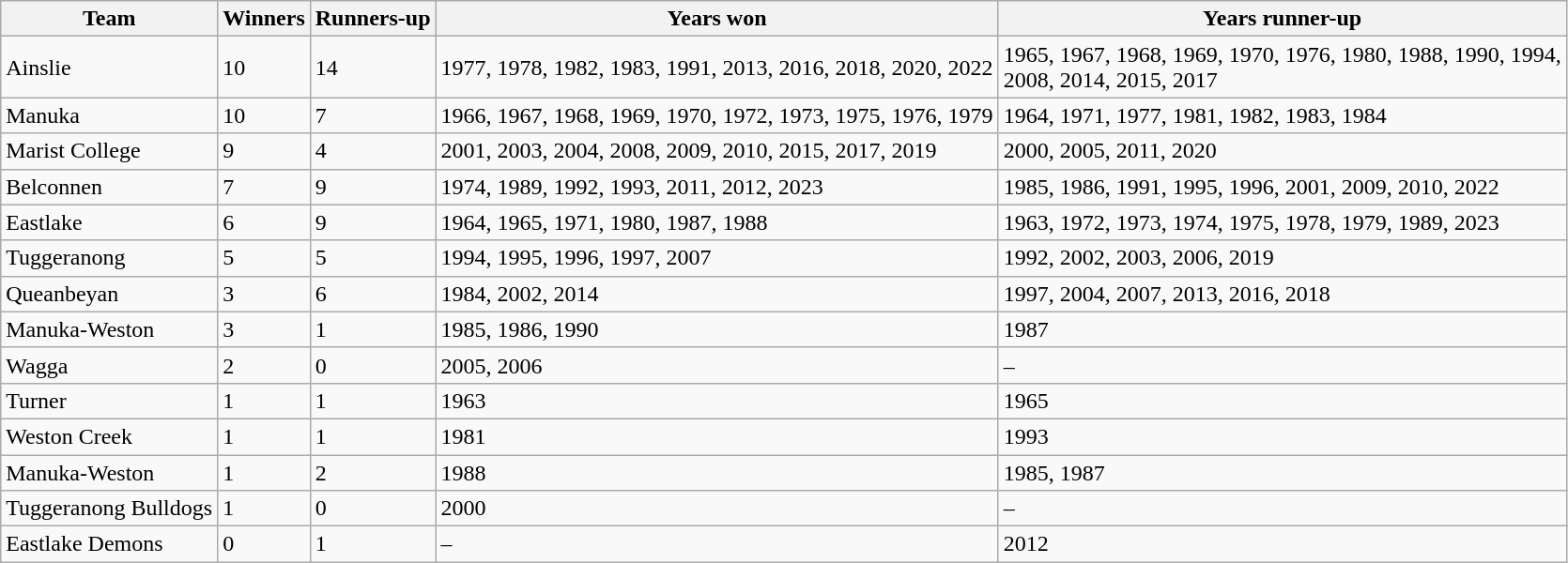<table class="wikitable sortable">
<tr>
<th>Team</th>
<th>Winners</th>
<th>Runners-up</th>
<th>Years won</th>
<th>Years runner-up</th>
</tr>
<tr>
<td> Ainslie</td>
<td>10</td>
<td>14</td>
<td>1977, 1978, 1982, 1983, 1991, 2013, 2016, 2018, 2020, 2022</td>
<td>1965, 1967, 1968, 1969, 1970, 1976, 1980, 1988, 1990, 1994,<br>2008, 2014, 2015, 2017</td>
</tr>
<tr>
<td> Manuka</td>
<td>10</td>
<td>7</td>
<td>1966, 1967, 1968, 1969, 1970, 1972, 1973, 1975, 1976, 1979</td>
<td>1964, 1971, 1977, 1981, 1982, 1983, 1984</td>
</tr>
<tr>
<td> Marist College</td>
<td>9</td>
<td>4</td>
<td>2001, 2003, 2004, 2008, 2009, 2010, 2015, 2017, 2019</td>
<td>2000, 2005, 2011, 2020</td>
</tr>
<tr>
<td> Belconnen</td>
<td>7</td>
<td>9</td>
<td>1974, 1989, 1992, 1993, 2011, 2012, 2023</td>
<td>1985, 1986, 1991, 1995, 1996, 2001, 2009, 2010, 2022</td>
</tr>
<tr>
<td> Eastlake</td>
<td>6</td>
<td>9</td>
<td>1964, 1965, 1971, 1980, 1987, 1988</td>
<td>1963, 1972, 1973, 1974, 1975, 1978, 1979, 1989, 2023</td>
</tr>
<tr>
<td> Tuggeranong</td>
<td>5</td>
<td>5</td>
<td>1994, 1995, 1996, 1997, 2007</td>
<td>1992, 2002, 2003, 2006, 2019</td>
</tr>
<tr>
<td> Queanbeyan</td>
<td>3</td>
<td>6</td>
<td>1984, 2002, 2014</td>
<td>1997, 2004, 2007, 2013, 2016, 2018</td>
</tr>
<tr>
<td> Manuka-Weston</td>
<td>3</td>
<td>1</td>
<td>1985, 1986, 1990</td>
<td>1987</td>
</tr>
<tr>
<td> Wagga</td>
<td>2</td>
<td>0</td>
<td>2005, 2006</td>
<td>–</td>
</tr>
<tr>
<td> Turner</td>
<td>1</td>
<td>1</td>
<td>1963</td>
<td>1965</td>
</tr>
<tr>
<td> Weston Creek</td>
<td>1</td>
<td>1</td>
<td>1981</td>
<td>1993</td>
</tr>
<tr>
<td> Manuka-Weston</td>
<td>1</td>
<td>2</td>
<td>1988</td>
<td>1985, 1987</td>
</tr>
<tr>
<td> Tuggeranong Bulldogs</td>
<td>1</td>
<td>0</td>
<td>2000</td>
<td>–</td>
</tr>
<tr>
<td> Eastlake Demons</td>
<td>0</td>
<td>1</td>
<td>–</td>
<td>2012</td>
</tr>
</table>
